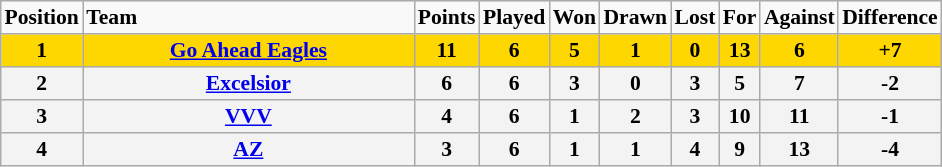<table border="2" cellpadding="2" cellspacing="0" style="margin: 0; background: #f9f9f9; border: 1px #aaa solid; border-collapse: collapse; font-size: 90%;">
<tr>
<th>Position</th>
<th align="left" style="width: 15em">Team</th>
<th>Points</th>
<th>Played</th>
<th>Won</th>
<th>Drawn</th>
<th>Lost</th>
<th>For</th>
<th>Against</th>
<th>Difference</th>
</tr>
<tr>
<th bgcolor="gold">1</th>
<th bgcolor="gold"><a href='#'>Go Ahead Eagles</a></th>
<th bgcolor="gold">11</th>
<th bgcolor="gold">6</th>
<th bgcolor="gold">5</th>
<th bgcolor="gold">1</th>
<th bgcolor="gold">0</th>
<th bgcolor="gold">13</th>
<th bgcolor="gold">6</th>
<th bgcolor="gold">+7</th>
</tr>
<tr>
<th bgcolor="F3F3F3">2</th>
<th bgcolor="F3F3F3"><a href='#'>Excelsior</a></th>
<th bgcolor="F3F3F3">6</th>
<th bgcolor="F3F3F3">6</th>
<th bgcolor="F3F3F3">3</th>
<th bgcolor="F3F3F3">0</th>
<th bgcolor="F3F3F3">3</th>
<th bgcolor="F3F3F3">5</th>
<th bgcolor="F3F3F3">7</th>
<th bgcolor="F3F3F3">-2</th>
</tr>
<tr>
<th bgcolor="F3F3F3">3</th>
<th bgcolor="F3F3F3"><a href='#'>VVV</a></th>
<th bgcolor="F3F3F3">4</th>
<th bgcolor="F3F3F3">6</th>
<th bgcolor="F3F3F3">1</th>
<th bgcolor="F3F3F3">2</th>
<th bgcolor="F3F3F3">3</th>
<th bgcolor="F3F3F3">10</th>
<th bgcolor="F3F3F3">11</th>
<th bgcolor="F3F3F3">-1</th>
</tr>
<tr>
<th bgcolor="F3F3F3">4</th>
<th bgcolor="F3F3F3"><a href='#'>AZ</a></th>
<th bgcolor="F3F3F3">3</th>
<th bgcolor="F3F3F3">6</th>
<th bgcolor="F3F3F3">1</th>
<th bgcolor="F3F3F3">1</th>
<th bgcolor="F3F3F3">4</th>
<th bgcolor="F3F3F3">9</th>
<th bgcolor="F3F3F3">13</th>
<th bgcolor="F3F3F3">-4</th>
</tr>
</table>
